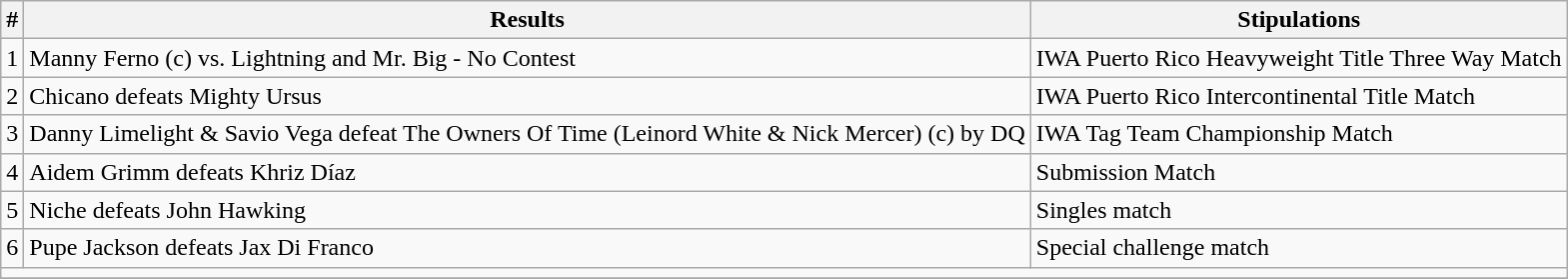<table class="wikitable">
<tr>
<th>#</th>
<th>Results</th>
<th>Stipulations</th>
</tr>
<tr>
<td>1</td>
<td>Manny Ferno (c) vs. Lightning and Mr. Big - No Contest</td>
<td>IWA Puerto Rico Heavyweight Title Three Way Match</td>
</tr>
<tr>
<td>2</td>
<td>Chicano defeats Mighty Ursus</td>
<td>IWA Puerto Rico Intercontinental Title Match</td>
</tr>
<tr>
<td>3</td>
<td>Danny Limelight & Savio Vega defeat The Owners Of Time (Leinord White & Nick Mercer) (c) by DQ</td>
<td>IWA Tag Team Championship Match</td>
</tr>
<tr>
<td>4</td>
<td>Aidem Grimm defeats Khriz Díaz</td>
<td>Submission Match</td>
</tr>
<tr>
<td>5</td>
<td>Niche defeats John Hawking</td>
<td>Singles match</td>
</tr>
<tr>
<td>6</td>
<td>Pupe Jackson defeats Jax Di Franco</td>
<td>Special challenge match</td>
</tr>
<tr>
<td colspan="10"></td>
</tr>
<tr>
</tr>
</table>
